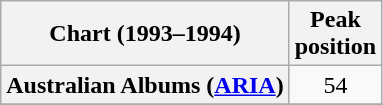<table class="wikitable sortable plainrowheaders">
<tr>
<th scope="col">Chart (1993–1994)</th>
<th scope="col">Peak<br>position</th>
</tr>
<tr>
<th scope="row">Australian Albums (<a href='#'>ARIA</a>)</th>
<td align="center">54</td>
</tr>
<tr>
</tr>
<tr>
</tr>
<tr>
</tr>
</table>
